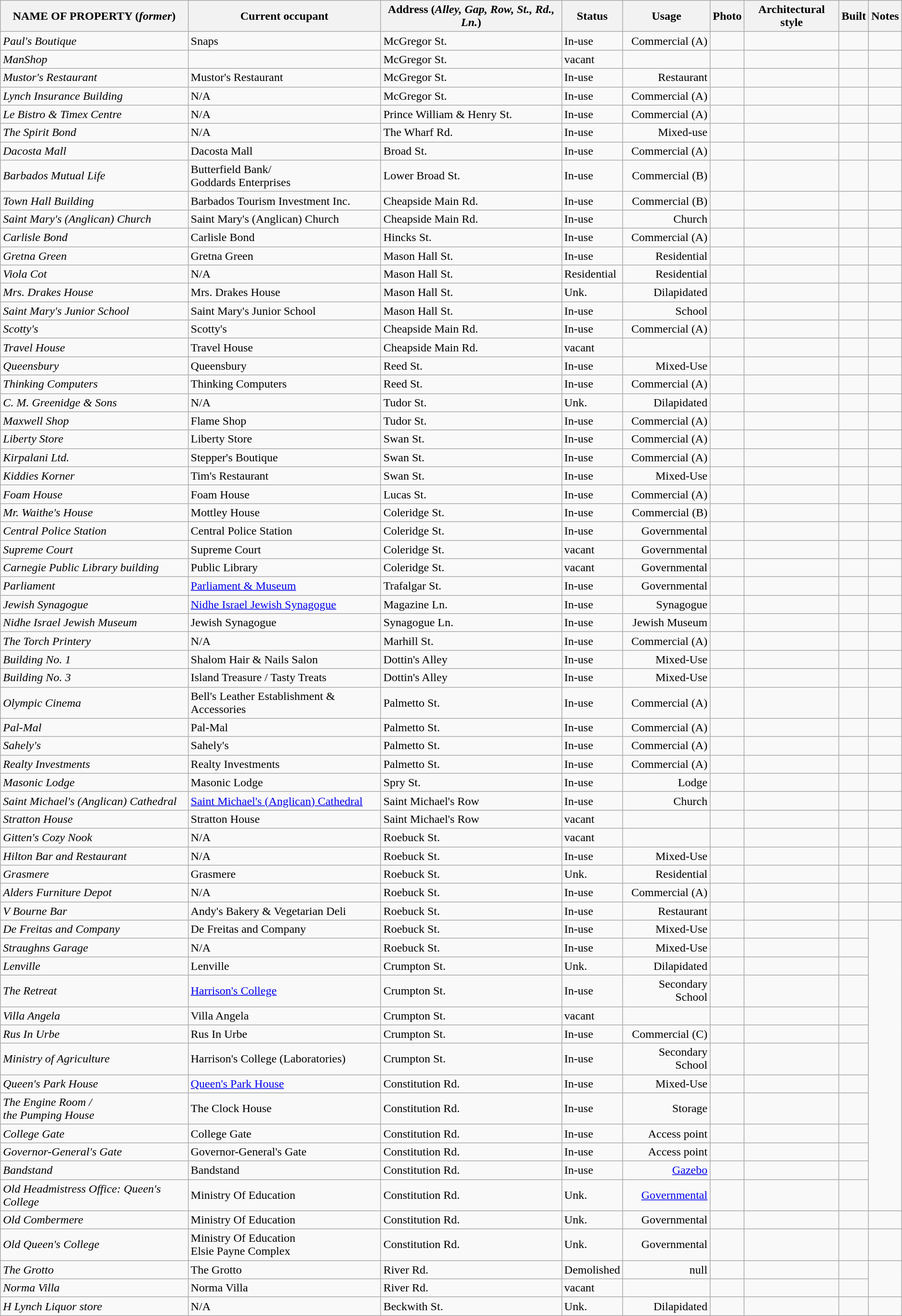<table class="wikitable sortable">
<tr>
<th>NAME OF PROPERTY (<em>former</em>)</th>
<th>Current occupant</th>
<th>Address (<em>Alley, Gap, Row, St., Rd., Ln.</em>)</th>
<th>Status</th>
<th>Usage</th>
<th>Photo</th>
<th>Architectural style</th>
<th>Built</th>
<th class="unsortable">Notes</th>
</tr>
<tr>
<td><em>Paul's Boutique</em></td>
<td>Snaps</td>
<td>McGregor St.</td>
<td>In-use</td>
<td style="text-align:right;">Commercial (A)</td>
<td></td>
<td></td>
<td></td>
<td></td>
</tr>
<tr>
<td><em>ManShop</em></td>
<td></td>
<td>McGregor St.</td>
<td>vacant</td>
<td></td>
<td></td>
<td></td>
<td></td>
<td></td>
</tr>
<tr>
<td><em>Mustor's Restaurant</em></td>
<td>Mustor's Restaurant</td>
<td>McGregor St.</td>
<td>In-use</td>
<td style="text-align:right;">Restaurant</td>
<td></td>
<td></td>
<td></td>
<td></td>
</tr>
<tr>
<td><em>Lynch Insurance Building</em></td>
<td>N/A</td>
<td>McGregor St.</td>
<td>In-use</td>
<td style="text-align:right;">Commercial (A)</td>
<td></td>
<td></td>
<td></td>
<td></td>
</tr>
<tr>
<td><em>Le Bistro & Timex Centre</em></td>
<td>N/A</td>
<td>Prince William & Henry St.</td>
<td>In-use</td>
<td style="text-align:right;">Commercial (A)</td>
<td></td>
<td></td>
<td></td>
<td></td>
</tr>
<tr>
<td><em>The Spirit Bond</em></td>
<td>N/A</td>
<td>The Wharf Rd.</td>
<td>In-use</td>
<td style="text-align:right;">Mixed-use</td>
<td></td>
<td></td>
<td></td>
<td></td>
</tr>
<tr>
<td><em>Dacosta Mall</em></td>
<td>Dacosta Mall</td>
<td>Broad St.</td>
<td>In-use</td>
<td style="text-align:right;">Commercial (A)</td>
<td></td>
<td></td>
<td></td>
<td></td>
</tr>
<tr>
<td><em>Barbados Mutual Life</em></td>
<td>Butterfield Bank/<br>Goddards Enterprises</td>
<td>Lower Broad St.</td>
<td>In-use</td>
<td style="text-align:right;">Commercial (B)</td>
<td></td>
<td></td>
<td></td>
<td></td>
</tr>
<tr>
<td><em>Town Hall Building</em></td>
<td>Barbados Tourism Investment Inc.</td>
<td>Cheapside Main Rd.</td>
<td>In-use</td>
<td style="text-align:right;">Commercial (B)</td>
<td></td>
<td></td>
<td></td>
<td></td>
</tr>
<tr>
<td><em>Saint Mary's (Anglican) Church</em></td>
<td>Saint Mary's (Anglican) Church</td>
<td>Cheapside Main Rd.</td>
<td>In-use</td>
<td style="text-align:right;">Church</td>
<td></td>
<td></td>
<td></td>
<td></td>
</tr>
<tr>
<td><em>Carlisle Bond</em></td>
<td>Carlisle Bond</td>
<td>Hincks St.</td>
<td>In-use</td>
<td style="text-align:right;">Commercial (A)</td>
<td></td>
<td></td>
<td></td>
<td></td>
</tr>
<tr>
<td><em>Gretna Green</em></td>
<td>Gretna Green</td>
<td>Mason Hall St.</td>
<td>In-use</td>
<td style="text-align:right;">Residential</td>
<td></td>
<td></td>
<td></td>
<td></td>
</tr>
<tr>
<td><em>Viola Cot</em></td>
<td>N/A</td>
<td>Mason Hall St.</td>
<td>Residential</td>
<td style="text-align:right;">Residential</td>
<td></td>
<td></td>
<td></td>
<td></td>
</tr>
<tr>
<td><em>Mrs. Drakes House</em></td>
<td>Mrs. Drakes House</td>
<td>Mason Hall St.</td>
<td>Unk.</td>
<td style="text-align:right;">Dilapidated</td>
<td></td>
<td></td>
<td></td>
<td></td>
</tr>
<tr>
<td><em>Saint Mary's Junior School</em></td>
<td>Saint Mary's Junior School</td>
<td>Mason Hall St.</td>
<td>In-use</td>
<td style="text-align:right;">School</td>
<td></td>
<td></td>
<td></td>
<td></td>
</tr>
<tr>
<td><em>Scotty's</em></td>
<td>Scotty's</td>
<td>Cheapside Main Rd.</td>
<td>In-use</td>
<td style="text-align:right;">Commercial (A)</td>
<td></td>
<td></td>
<td></td>
<td></td>
</tr>
<tr>
<td><em>Travel House</em></td>
<td>Travel House</td>
<td>Cheapside Main Rd.</td>
<td>vacant</td>
<td style="text-align:right;"></td>
<td></td>
<td></td>
<td></td>
<td></td>
</tr>
<tr>
<td><em>Queensbury</em></td>
<td>Queensbury</td>
<td>Reed St.</td>
<td>In-use</td>
<td style="text-align:right;">Mixed-Use</td>
<td></td>
<td></td>
<td></td>
<td></td>
</tr>
<tr>
<td><em>Thinking Computers</em></td>
<td>Thinking Computers</td>
<td>Reed St.</td>
<td>In-use</td>
<td style="text-align:right;">Commercial (A)</td>
<td></td>
<td></td>
<td></td>
<td></td>
</tr>
<tr>
<td><em>C. M. Greenidge & Sons</em></td>
<td>N/A</td>
<td>Tudor St.</td>
<td>Unk.</td>
<td style="text-align:right;">Dilapidated</td>
<td></td>
<td></td>
<td></td>
<td></td>
</tr>
<tr>
<td><em>Maxwell Shop</em></td>
<td>Flame Shop</td>
<td>Tudor St.</td>
<td>In-use</td>
<td style="text-align:right;">Commercial (A)</td>
<td></td>
<td></td>
<td></td>
<td></td>
</tr>
<tr>
<td><em>Liberty Store</em></td>
<td>Liberty Store</td>
<td>Swan St.</td>
<td>In-use</td>
<td style="text-align:right;">Commercial (A)</td>
<td></td>
<td></td>
<td></td>
<td></td>
</tr>
<tr>
<td><em>Kirpalani Ltd.</em></td>
<td>Stepper's Boutique</td>
<td>Swan St.</td>
<td>In-use</td>
<td style="text-align:right;">Commercial (A)</td>
<td></td>
<td></td>
<td></td>
<td></td>
</tr>
<tr>
<td><em>Kiddies Korner</em></td>
<td>Tim's Restaurant</td>
<td>Swan St.</td>
<td>In-use</td>
<td style="text-align:right;">Mixed-Use</td>
<td></td>
<td></td>
<td></td>
<td></td>
</tr>
<tr>
<td><em>Foam House</em></td>
<td>Foam House</td>
<td>Lucas St.</td>
<td>In-use</td>
<td style="text-align:right;">Commercial (A)</td>
<td></td>
<td></td>
<td></td>
<td></td>
</tr>
<tr>
<td><em>Mr. Waithe's House</em></td>
<td>Mottley House</td>
<td>Coleridge St.</td>
<td>In-use</td>
<td style="text-align:right;">Commercial (B)</td>
<td></td>
<td></td>
<td></td>
<td></td>
</tr>
<tr>
<td><em>Central Police Station</em></td>
<td>Central Police Station</td>
<td>Coleridge St.</td>
<td>In-use</td>
<td style="text-align:right;">Governmental</td>
<td></td>
<td></td>
<td></td>
<td></td>
</tr>
<tr>
<td><em>Supreme Court</em></td>
<td>Supreme Court</td>
<td>Coleridge St.</td>
<td>vacant</td>
<td style="text-align:right;">Governmental</td>
<td></td>
<td></td>
<td></td>
<td></td>
</tr>
<tr>
<td><em>Carnegie Public Library building</em></td>
<td>Public Library</td>
<td>Coleridge St.</td>
<td>vacant</td>
<td style="text-align:right;">Governmental</td>
<td></td>
<td></td>
<td></td>
<td></td>
</tr>
<tr>
<td><em>Parliament</em></td>
<td><a href='#'>Parliament & Museum</a></td>
<td>Trafalgar St.</td>
<td>In-use</td>
<td style="text-align:right;">Governmental</td>
<td></td>
<td></td>
<td></td>
<td></td>
</tr>
<tr>
<td><em>Jewish Synagogue</em></td>
<td><a href='#'>Nidhe Israel Jewish Synagogue</a></td>
<td>Magazine Ln.</td>
<td>In-use</td>
<td style="text-align:right;">Synagogue</td>
<td></td>
<td></td>
<td></td>
<td></td>
</tr>
<tr>
<td><em>Nidhe Israel Jewish Museum</em></td>
<td>Jewish Synagogue</td>
<td>Synagogue Ln.</td>
<td>In-use</td>
<td style="text-align:right;">Jewish Museum</td>
<td></td>
<td></td>
<td></td>
<td></td>
</tr>
<tr>
<td><em>The Torch Printery</em></td>
<td>N/A</td>
<td>Marhill St.</td>
<td>In-use</td>
<td style="text-align:right;">Commercial (A)</td>
<td></td>
<td></td>
<td></td>
<td></td>
</tr>
<tr>
<td><em>Building No. 1</em></td>
<td>Shalom Hair & Nails Salon</td>
<td>Dottin's Alley</td>
<td>In-use</td>
<td style="text-align:right;">Mixed-Use</td>
<td></td>
<td></td>
<td></td>
<td></td>
</tr>
<tr>
<td><em>Building No. 3</em></td>
<td>Island Treasure / Tasty Treats</td>
<td>Dottin's Alley</td>
<td>In-use</td>
<td style="text-align:right;">Mixed-Use</td>
<td></td>
<td></td>
<td></td>
<td></td>
</tr>
<tr>
<td><em>Olympic Cinema</em></td>
<td>Bell's Leather Establishment & Accessories</td>
<td>Palmetto St.</td>
<td>In-use</td>
<td style="text-align:right;">Commercial (A)</td>
<td></td>
<td></td>
<td></td>
<td></td>
</tr>
<tr>
<td><em>Pal-Mal</em></td>
<td>Pal-Mal</td>
<td>Palmetto St.</td>
<td>In-use</td>
<td style="text-align:right;">Commercial (A)</td>
<td></td>
<td></td>
<td></td>
<td></td>
</tr>
<tr>
<td><em>Sahely's</em></td>
<td>Sahely's</td>
<td>Palmetto St.</td>
<td>In-use</td>
<td style="text-align:right;">Commercial (A)</td>
<td></td>
<td></td>
<td></td>
<td></td>
</tr>
<tr>
<td><em>Realty Investments</em></td>
<td>Realty Investments</td>
<td>Palmetto St.</td>
<td>In-use</td>
<td style="text-align:right;">Commercial (A)</td>
<td></td>
<td></td>
<td></td>
<td></td>
</tr>
<tr>
<td><em>Masonic Lodge</em></td>
<td>Masonic Lodge</td>
<td>Spry St.</td>
<td>In-use</td>
<td style="text-align:right;">Lodge</td>
<td></td>
<td></td>
<td></td>
<td></td>
</tr>
<tr>
<td><em>Saint Michael's (Anglican) Cathedral</em></td>
<td><a href='#'>Saint Michael's (Anglican) Cathedral</a></td>
<td>Saint Michael's Row</td>
<td>In-use</td>
<td style="text-align:right;">Church</td>
<td></td>
<td></td>
<td></td>
<td></td>
</tr>
<tr>
<td><em>Stratton House</em></td>
<td>Stratton House</td>
<td>Saint Michael's Row</td>
<td>vacant</td>
<td style="text-align:right;"></td>
<td></td>
<td></td>
<td></td>
<td></td>
</tr>
<tr>
<td><em>Gitten's Cozy Nook</em></td>
<td>N/A</td>
<td>Roebuck St.</td>
<td>vacant</td>
<td style="text-align:right;"></td>
<td></td>
<td></td>
<td></td>
<td></td>
</tr>
<tr>
<td><em>Hilton Bar and Restaurant</em></td>
<td>N/A</td>
<td>Roebuck St.</td>
<td>In-use</td>
<td style="text-align:right;">Mixed-Use</td>
<td></td>
<td></td>
<td></td>
<td></td>
</tr>
<tr>
<td><em>Grasmere</em></td>
<td>Grasmere</td>
<td>Roebuck St.</td>
<td>Unk.</td>
<td style="text-align:right;">Residential</td>
<td></td>
<td></td>
<td></td>
<td></td>
</tr>
<tr>
<td><em>Alders Furniture Depot</em></td>
<td>N/A</td>
<td>Roebuck St.</td>
<td>In-use</td>
<td style="text-align:right;">Commercial (A)</td>
<td></td>
<td></td>
<td></td>
<td></td>
</tr>
<tr>
<td><em>V Bourne Bar</em></td>
<td>Andy's Bakery & Vegetarian Deli</td>
<td>Roebuck St.</td>
<td>In-use</td>
<td style="text-align:right;">Restaurant</td>
<td></td>
<td></td>
<td></td>
<td></td>
</tr>
<tr>
<td><em>De Freitas and Company</em></td>
<td>De Freitas and Company</td>
<td>Roebuck St.</td>
<td>In-use</td>
<td style="text-align:right;">Mixed-Use</td>
<td></td>
<td></td>
<td></td>
</tr>
<tr>
<td><em>Straughns Garage</em></td>
<td>N/A</td>
<td>Roebuck St.</td>
<td>In-use</td>
<td style="text-align:right;">Mixed-Use</td>
<td></td>
<td></td>
<td></td>
</tr>
<tr>
<td><em>Lenville</em></td>
<td>Lenville</td>
<td>Crumpton St.</td>
<td>Unk.</td>
<td style="text-align:right;">Dilapidated</td>
<td></td>
<td></td>
<td></td>
</tr>
<tr>
<td><em>The Retreat</em></td>
<td><a href='#'>Harrison's College</a></td>
<td>Crumpton St.</td>
<td>In-use</td>
<td style="text-align:right;">Secondary School</td>
<td></td>
<td></td>
<td></td>
</tr>
<tr>
<td><em>Villa Angela</em></td>
<td>Villa Angela</td>
<td>Crumpton St.</td>
<td>vacant</td>
<td style="text-align:right;"></td>
<td></td>
<td></td>
<td></td>
</tr>
<tr>
<td><em>Rus In Urbe</em></td>
<td>Rus In Urbe</td>
<td>Crumpton St.</td>
<td>In-use</td>
<td style="text-align:right;">Commercial (C)</td>
<td></td>
<td></td>
<td></td>
</tr>
<tr>
<td><em>Ministry of Agriculture</em></td>
<td>Harrison's College (Laboratories)</td>
<td>Crumpton St.</td>
<td>In-use</td>
<td style="text-align:right;">Secondary School</td>
<td></td>
<td></td>
<td></td>
</tr>
<tr>
<td><em>Queen's Park House</em></td>
<td><a href='#'>Queen's Park House</a></td>
<td>Constitution Rd.</td>
<td>In-use</td>
<td style="text-align:right;">Mixed-Use</td>
<td></td>
<td></td>
<td></td>
</tr>
<tr>
<td><em>The Engine Room /<br>the Pumping House</em></td>
<td>The Clock House</td>
<td>Constitution Rd.</td>
<td>In-use</td>
<td style="text-align:right;">Storage</td>
<td></td>
<td></td>
<td></td>
</tr>
<tr>
<td><em>College Gate</em></td>
<td>College Gate</td>
<td>Constitution Rd.</td>
<td>In-use</td>
<td style="text-align:right;">Access point</td>
<td></td>
<td></td>
<td></td>
</tr>
<tr>
<td><em>Governor-General's Gate</em></td>
<td>Governor-General's Gate</td>
<td>Constitution Rd.</td>
<td>In-use</td>
<td style="text-align:right;">Access point</td>
<td></td>
<td></td>
<td></td>
</tr>
<tr>
<td><em>Bandstand</em></td>
<td>Bandstand</td>
<td>Constitution Rd.</td>
<td>In-use</td>
<td style="text-align:right;"><a href='#'>Gazebo</a></td>
<td></td>
<td></td>
<td></td>
</tr>
<tr>
<td><em>Old Headmistress Office: Queen's College</em></td>
<td>Ministry Of Education</td>
<td>Constitution Rd.</td>
<td>Unk.</td>
<td style="text-align:right;"><a href='#'>Governmental</a></td>
<td></td>
<td></td>
<td></td>
</tr>
<tr>
<td><em>Old Combermere</em></td>
<td>Ministry Of Education</td>
<td>Constitution Rd.</td>
<td>Unk.</td>
<td style="text-align:right;">Governmental</td>
<td></td>
<td></td>
<td></td>
<td></td>
</tr>
<tr>
<td><em>Old Queen's College</em></td>
<td>Ministry Of Education<br>Elsie Payne Complex</td>
<td>Constitution Rd.</td>
<td>Unk.</td>
<td style="text-align:right;">Governmental</td>
<td></td>
<td></td>
<td></td>
<td></td>
</tr>
<tr>
<td><em>The Grotto</em></td>
<td>The Grotto</td>
<td>River Rd.</td>
<td>Demolished</td>
<td style="text-align:right;">null</td>
<td></td>
<td></td>
<td></td>
</tr>
<tr>
<td><em>Norma Villa</em></td>
<td>Norma Villa</td>
<td>River Rd.</td>
<td>vacant</td>
<td style="text-align:right;"></td>
<td></td>
<td></td>
<td></td>
</tr>
<tr>
<td><em>H Lynch Liquor store</em></td>
<td>N/A</td>
<td>Beckwith St.</td>
<td>Unk.</td>
<td style="text-align:right;">Dilapidated</td>
<td></td>
<td></td>
<td></td>
<td></td>
</tr>
</table>
